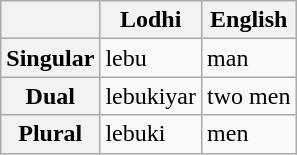<table class="wikitable">
<tr>
<th></th>
<th>Lodhi</th>
<th>English</th>
</tr>
<tr>
<th>Singular</th>
<td>lebu</td>
<td>man</td>
</tr>
<tr>
<th>Dual</th>
<td>lebukiyar</td>
<td>two men</td>
</tr>
<tr>
<th>Plural</th>
<td>lebuki</td>
<td>men</td>
</tr>
</table>
